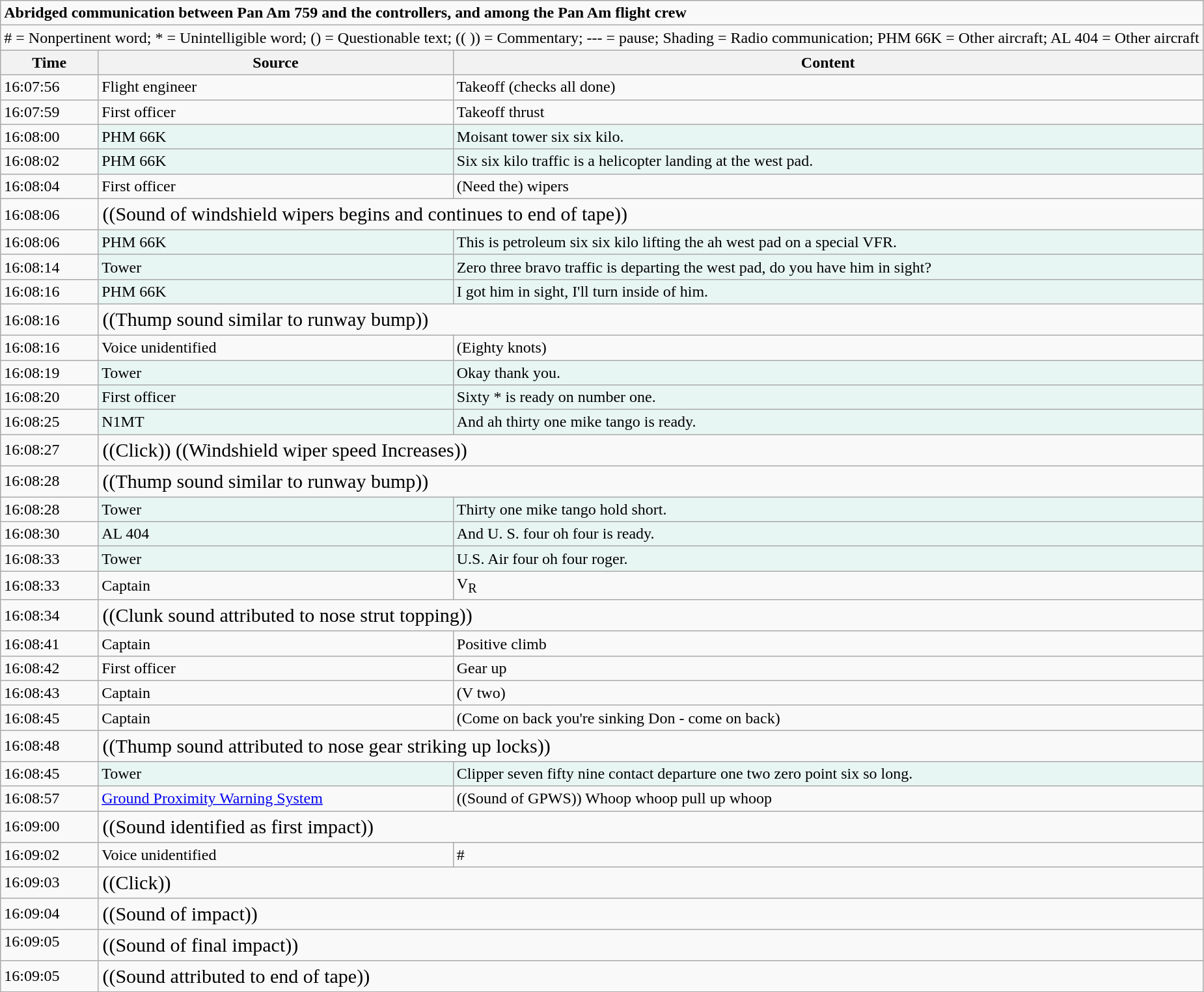<table class="wikitable">
<tr>
<td colspan="3"><strong>Abridged communication between Pan Am 759 and the controllers, and among the Pan Am flight crew</strong></td>
</tr>
<tr>
<td colspan="3"># = Nonpertinent word; * = Unintelligible word; () = Questionable text; (( )) = Commentary; --- = pause; Shading = Radio communication; PHM 66K = Other aircraft; AL 404 = Other aircraft</td>
</tr>
<tr>
<th>Time</th>
<th>Source</th>
<th>Content</th>
</tr>
<tr>
<td>16:07:56</td>
<td>Flight engineer</td>
<td>Takeoff (checks all done)</td>
</tr>
<tr>
<td>16:07:59</td>
<td>First officer</td>
<td>Takeoff thrust</td>
</tr>
<tr>
<td>16:08:00</td>
<td style="background:#E8F6F3;">PHM 66K</td>
<td style="background:#E8F6F3;">Moisant tower six six kilo.</td>
</tr>
<tr>
<td>16:08:02</td>
<td style="background:#E8F6F3;">PHM 66K</td>
<td style="background:#E8F6F3;">Six six kilo traffic is a helicopter landing at the west pad.</td>
</tr>
<tr>
<td>16:08:04</td>
<td>First officer</td>
<td>(Need the) wipers</td>
</tr>
<tr>
<td>16:08:06</td>
<td colspan="2" style="font-size: 1.25em;">((Sound of windshield wipers begins and continues to end of tape))</td>
</tr>
<tr>
<td>16:08:06</td>
<td style="background:#E8F6F3;">PHM 66K</td>
<td style="background:#E8F6F3;">This is petroleum six six kilo lifting the ah west pad on a special VFR.</td>
</tr>
<tr>
<td>16:08:14</td>
<td style="background:#E8F6F3;">Tower</td>
<td style="background:#E8F6F3;">Zero three bravo traffic is departing the west pad, do you have him in sight?</td>
</tr>
<tr>
<td>16:08:16</td>
<td style="background:#E8F6F3;">PHM 66K</td>
<td style="background:#E8F6F3;">I got him in sight, I'll turn inside of him.</td>
</tr>
<tr>
<td>16:08:16</td>
<td colspan="2" style="font-size: 1.25em;">((Thump sound similar to runway bump))</td>
</tr>
<tr style="vertical-align:top;">
<td>16:08:16</td>
<td>Voice unidentified</td>
<td>(Eighty knots)</td>
</tr>
<tr style="vertical-align:top;">
<td>16:08:19</td>
<td style="background:#E8F6F3;">Tower</td>
<td style="background:#E8F6F3;">Okay thank you.</td>
</tr>
<tr>
<td>16:08:20</td>
<td style="background:#E8F6F3;">First officer</td>
<td style="background:#E8F6F3;">Sixty * is ready on number one.</td>
</tr>
<tr>
<td>16:08:25</td>
<td style="background:#E8F6F3;">N1MT</td>
<td style="background:#E8F6F3;">And ah thirty one mike tango is ready.</td>
</tr>
<tr>
<td>16:08:27</td>
<td colspan="2" style="font-size: 1.25em;">((Click)) ((Windshield wiper speed Increases))</td>
</tr>
<tr>
<td>16:08:28</td>
<td colspan="2" style="font-size: 1.25em;">((Thump sound similar to runway bump))</td>
</tr>
<tr>
<td>16:08:28</td>
<td style="background:#E8F6F3;">Tower</td>
<td style="background:#E8F6F3;">Thirty one mike tango hold short.</td>
</tr>
<tr>
<td>16:08:30</td>
<td style="background:#E8F6F3;">AL 404</td>
<td style="background:#E8F6F3;">And U. S. four oh four is ready.</td>
</tr>
<tr>
<td>16:08:33</td>
<td style="background:#E8F6F3;">Tower</td>
<td style="background:#E8F6F3;">U.S. Air four oh four roger.</td>
</tr>
<tr>
<td>16:08:33</td>
<td>Captain</td>
<td>V<sub>R</sub></td>
</tr>
<tr>
<td>16:08:34</td>
<td colspan="2" style="font-size: 1.25em;">((Clunk sound attributed to nose strut topping))</td>
</tr>
<tr>
<td>16:08:41</td>
<td>Captain</td>
<td>Positive climb</td>
</tr>
<tr>
<td>16:08:42</td>
<td>First officer</td>
<td>Gear up</td>
</tr>
<tr>
<td>16:08:43</td>
<td>Captain</td>
<td>(V two)</td>
</tr>
<tr>
<td>16:08:45</td>
<td>Captain</td>
<td>(Come on back you're sinking Don - come on back)</td>
</tr>
<tr>
<td>16:08:48</td>
<td colspan="2" style="font-size: 1.25em;">((Thump sound attributed to nose gear striking up locks))</td>
</tr>
<tr style="vertical-align:top;">
<td>16:08:45</td>
<td style="background:#E8F6F3;">Tower</td>
<td style="background:#E8F6F3;">Clipper seven fifty nine contact departure one two zero point six so long.</td>
</tr>
<tr>
<td>16:08:57</td>
<td><a href='#'>Ground Proximity Warning System</a></td>
<td>((Sound of GPWS)) Whoop whoop pull up whoop</td>
</tr>
<tr>
<td>16:09:00</td>
<td colspan="2" style="font-size: 1.25em;">((Sound identified as first impact))</td>
</tr>
<tr>
<td>16:09:02</td>
<td>Voice unidentified</td>
<td>#</td>
</tr>
<tr>
<td>16:09:03</td>
<td colspan="2" style="font-size: 1.25em;">((Click))</td>
</tr>
<tr>
<td>16:09:04</td>
<td colspan="2" style="font-size: 1.25em;">((Sound of impact))</td>
</tr>
<tr style="vertical-align:top;">
<td>16:09:05</td>
<td colspan="2" style="font-size: 1.25em;">((Sound of final impact))</td>
</tr>
<tr>
<td>16:09:05</td>
<td colspan="2" style="font-size: 1.25em;">((Sound attributed to end of tape))</td>
</tr>
</table>
